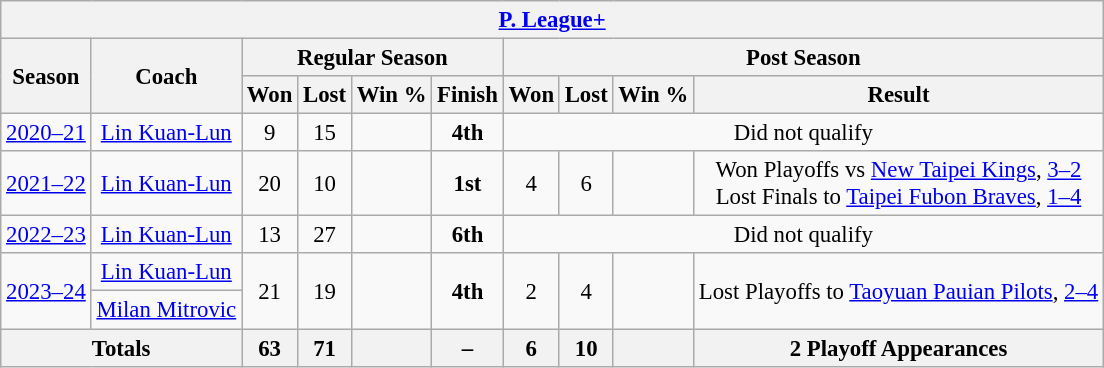<table class="wikitable" style="font-size: 95%; text-align:center;">
<tr>
<th colspan="10"><a href='#'>P. League+</a></th>
</tr>
<tr>
<th rowspan="2">Season</th>
<th rowspan="2">Coach</th>
<th colspan="4">Regular Season</th>
<th colspan="4">Post Season</th>
</tr>
<tr>
<th>Won</th>
<th>Lost</th>
<th>Win %</th>
<th>Finish</th>
<th>Won</th>
<th>Lost</th>
<th>Win %</th>
<th>Result</th>
</tr>
<tr>
<td><a href='#'>2020–21</a></td>
<td><a href='#'>Lin Kuan-Lun</a></td>
<td>9</td>
<td>15</td>
<td></td>
<td><strong>4th</strong></td>
<td colspan="4">Did not qualify</td>
</tr>
<tr>
<td><a href='#'>2021–22</a></td>
<td><a href='#'>Lin Kuan-Lun</a></td>
<td>20</td>
<td>10</td>
<td></td>
<td><strong>1st</strong></td>
<td>4</td>
<td>6</td>
<td></td>
<td>Won Playoffs vs <a href='#'>New Taipei Kings</a>, <a href='#'>3–2</a><br>Lost Finals to <a href='#'>Taipei Fubon Braves</a>, <a href='#'>1–4</a></td>
</tr>
<tr>
<td><a href='#'>2022–23</a></td>
<td><a href='#'>Lin Kuan-Lun</a></td>
<td>13</td>
<td>27</td>
<td></td>
<td><strong>6th</strong></td>
<td colspan="4">Did not qualify</td>
</tr>
<tr>
<td rowspan="2"><a href='#'>2023–24</a></td>
<td><a href='#'>Lin Kuan-Lun</a></td>
<td rowspan="2">21</td>
<td rowspan="2">19</td>
<td rowspan="2"></td>
<td rowspan="2"><strong>4th</strong></td>
<td rowspan="2">2</td>
<td rowspan="2">4</td>
<td rowspan="2"></td>
<td rowspan="2">Lost Playoffs to <a href='#'>Taoyuan Pauian Pilots</a>, <a href='#'>2–4</a></td>
</tr>
<tr>
<td><a href='#'>Milan Mitrovic</a></td>
</tr>
<tr>
<th colspan="2">Totals</th>
<th>63</th>
<th>71</th>
<th></th>
<th>–</th>
<th>6</th>
<th>10</th>
<th></th>
<th>2 Playoff Appearances</th>
</tr>
</table>
